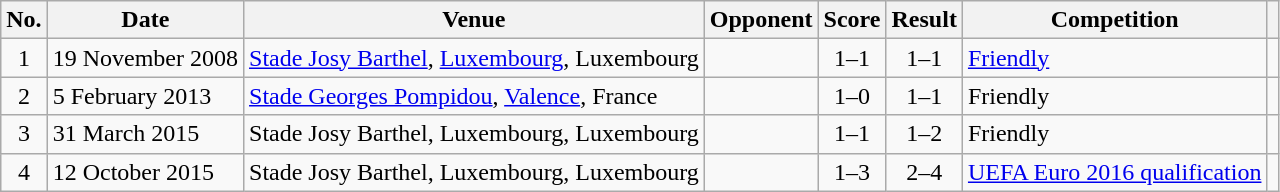<table class="wikitable sortable">
<tr>
<th scope="col">No.</th>
<th scope="col">Date</th>
<th scope="col">Venue</th>
<th scope="col">Opponent</th>
<th scope="col">Score</th>
<th scope="col">Result</th>
<th scope="col">Competition</th>
<th scope="col" class="unsortable"></th>
</tr>
<tr>
<td align="center">1</td>
<td>19 November 2008</td>
<td><a href='#'>Stade Josy Barthel</a>, <a href='#'>Luxembourg</a>, Luxembourg</td>
<td></td>
<td align="center">1–1</td>
<td align="center">1–1</td>
<td><a href='#'>Friendly</a></td>
<td></td>
</tr>
<tr>
<td align="center">2</td>
<td>5 February 2013</td>
<td><a href='#'>Stade Georges Pompidou</a>, <a href='#'>Valence</a>, France</td>
<td></td>
<td align="center">1–0</td>
<td align="center">1–1</td>
<td>Friendly</td>
<td></td>
</tr>
<tr>
<td align="center">3</td>
<td>31 March 2015</td>
<td>Stade Josy Barthel, Luxembourg, Luxembourg</td>
<td></td>
<td align="center">1–1</td>
<td align="center">1–2</td>
<td>Friendly</td>
<td></td>
</tr>
<tr>
<td align="center">4</td>
<td>12 October 2015</td>
<td>Stade Josy Barthel, Luxembourg, Luxembourg</td>
<td></td>
<td align="center">1–3</td>
<td align="center">2–4</td>
<td><a href='#'>UEFA Euro 2016 qualification</a></td>
<td></td>
</tr>
</table>
